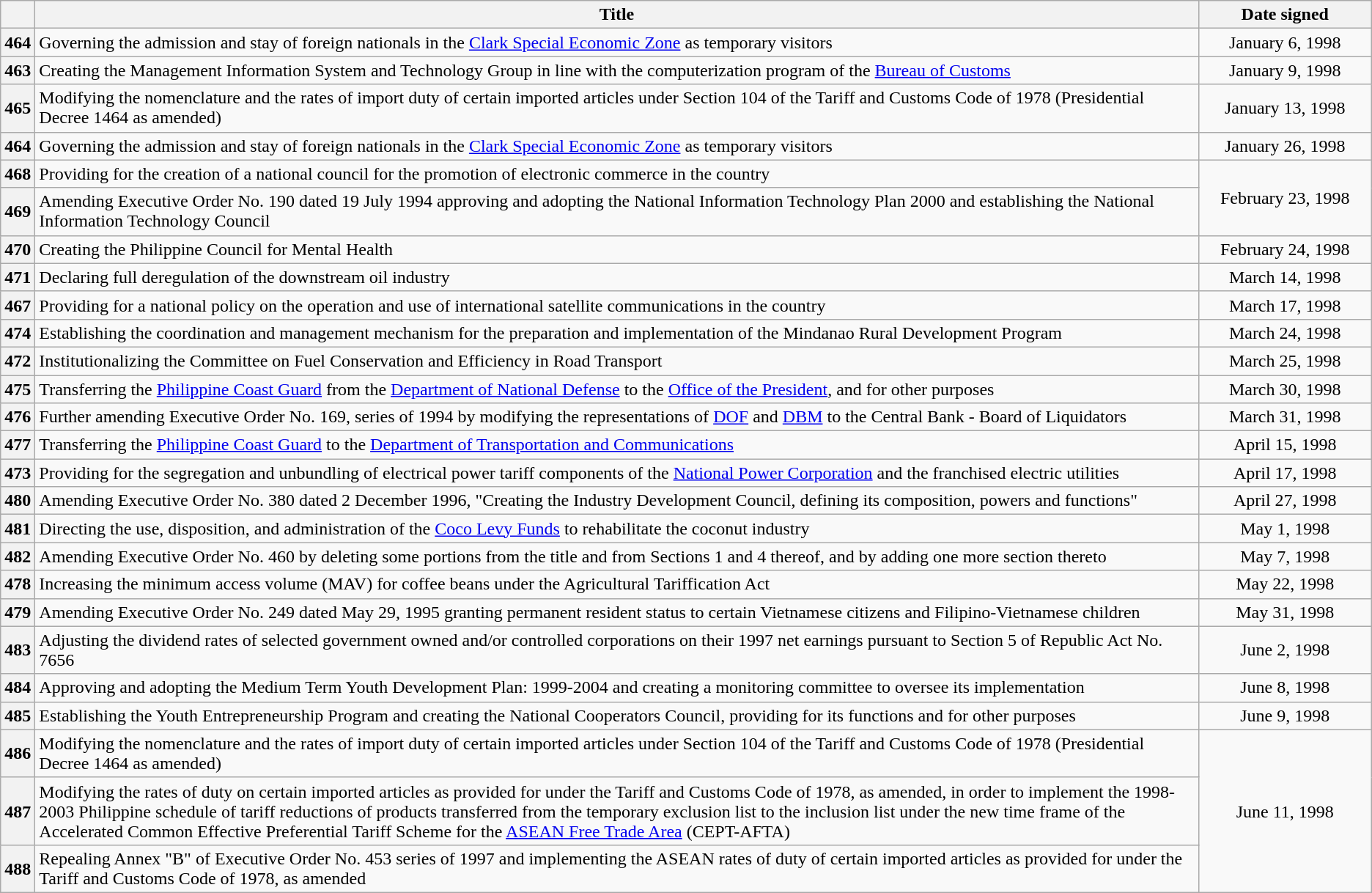<table class="wikitable sortable" style="text-align:center;">
<tr>
<th scope="col"></th>
<th scope="col">Title</th>
<th scope="col" width="150px">Date signed</th>
</tr>
<tr>
<th scope="row">464</th>
<td style="text-align:left;">Governing the admission and stay of foreign nationals in the <a href='#'>Clark Special Economic Zone</a> as temporary visitors</td>
<td>January 6, 1998</td>
</tr>
<tr>
<th scope="row">463</th>
<td style="text-align:left;">Creating the Management Information System and Technology Group in line with the computerization program of the <a href='#'>Bureau of Customs</a></td>
<td>January 9, 1998</td>
</tr>
<tr>
<th scope="row">465</th>
<td style="text-align:left;">Modifying the nomenclature and the rates of import duty of certain imported articles under Section 104 of the Tariff and Customs Code of 1978 (Presidential Decree 1464 as amended)</td>
<td>January 13, 1998</td>
</tr>
<tr>
<th scope="row">464</th>
<td style="text-align:left;">Governing the admission and stay of foreign nationals in the <a href='#'>Clark Special Economic Zone</a> as temporary visitors</td>
<td>January 26, 1998</td>
</tr>
<tr>
<th scope="row">468</th>
<td style="text-align:left;">Providing for the creation of a national council for the promotion of electronic commerce in the country</td>
<td rowspan="2">February 23, 1998</td>
</tr>
<tr>
<th scope="row">469</th>
<td style="text-align:left;">Amending Executive Order No. 190 dated 19 July 1994 approving and adopting the National Information Technology Plan 2000 and establishing the National Information Technology Council</td>
</tr>
<tr>
<th scope="row">470</th>
<td style="text-align:left;">Creating the Philippine Council for Mental Health</td>
<td>February 24, 1998</td>
</tr>
<tr>
<th scope="row">471</th>
<td style="text-align:left;">Declaring full deregulation of the downstream oil industry</td>
<td>March 14, 1998</td>
</tr>
<tr>
<th scope="row">467</th>
<td style="text-align:left;">Providing for a national policy on the operation and use of international satellite communications in the country</td>
<td>March 17, 1998</td>
</tr>
<tr>
<th scope="row">474</th>
<td style="text-align:left;">Establishing the coordination and management mechanism for the preparation and implementation of the Mindanao Rural Development Program</td>
<td>March 24, 1998</td>
</tr>
<tr>
<th scope="row">472</th>
<td style="text-align:left;">Institutionalizing the Committee on Fuel Conservation and Efficiency in Road Transport</td>
<td>March 25, 1998</td>
</tr>
<tr>
<th scope="row">475</th>
<td style="text-align:left;">Transferring the <a href='#'>Philippine Coast Guard</a> from the <a href='#'>Department of National Defense</a> to the <a href='#'>Office of the President</a>, and for other purposes</td>
<td>March 30, 1998</td>
</tr>
<tr>
<th scope="row">476</th>
<td style="text-align:left;">Further amending Executive Order No. 169, series of 1994 by modifying the representations of <a href='#'>DOF</a> and <a href='#'>DBM</a> to the Central Bank - Board of Liquidators</td>
<td>March 31, 1998</td>
</tr>
<tr>
<th scope="row">477</th>
<td style="text-align:left;">Transferring the <a href='#'>Philippine Coast Guard</a> to the <a href='#'>Department of Transportation and Communications</a></td>
<td>April 15, 1998</td>
</tr>
<tr>
<th scope="row">473</th>
<td style="text-align:left;">Providing for the segregation and unbundling of electrical power tariff components of the <a href='#'>National Power Corporation</a> and the franchised electric utilities</td>
<td>April 17, 1998</td>
</tr>
<tr>
<th scope="row">480</th>
<td style="text-align:left;">Amending Executive Order No. 380 dated 2 December 1996, "Creating the Industry Development Council, defining its composition, powers and functions"</td>
<td>April 27, 1998</td>
</tr>
<tr>
<th scope="row">481</th>
<td style="text-align:left;">Directing the use, disposition, and administration of the <a href='#'>Coco Levy Funds</a> to rehabilitate the coconut industry</td>
<td>May 1, 1998</td>
</tr>
<tr>
<th scope="row">482</th>
<td style="text-align:left;">Amending Executive Order No. 460 by deleting some portions from the title and from Sections 1 and 4 thereof, and by adding one more section thereto</td>
<td>May 7, 1998</td>
</tr>
<tr>
<th scope="row">478</th>
<td style="text-align:left;">Increasing the minimum access volume (MAV) for coffee beans under the Agricultural Tariffication Act</td>
<td>May 22, 1998</td>
</tr>
<tr>
<th scope="row">479</th>
<td style="text-align:left;">Amending Executive Order No. 249 dated May 29, 1995 granting permanent resident status to certain Vietnamese citizens and Filipino-Vietnamese children</td>
<td>May 31, 1998</td>
</tr>
<tr>
<th scope="row">483</th>
<td style="text-align:left;">Adjusting the dividend rates of selected government owned and/or controlled corporations on their 1997 net earnings pursuant to Section 5 of Republic Act No. 7656</td>
<td>June 2, 1998</td>
</tr>
<tr>
<th scope="row">484</th>
<td style="text-align:left;">Approving and adopting the Medium Term Youth Development Plan: 1999-2004 and creating a monitoring committee to oversee its implementation</td>
<td>June 8, 1998</td>
</tr>
<tr>
<th scope="row">485</th>
<td style="text-align:left;">Establishing the Youth Entrepreneurship Program and creating the National Cooperators Council, providing for its functions and for other purposes</td>
<td>June 9, 1998</td>
</tr>
<tr>
<th scope="row">486</th>
<td style="text-align:left;">Modifying the nomenclature and the rates of import duty of certain imported articles under Section 104 of the Tariff and Customs Code of 1978 (Presidential Decree 1464 as amended)</td>
<td rowspan="3">June 11, 1998</td>
</tr>
<tr>
<th scope="row">487</th>
<td style="text-align:left;">Modifying the rates of duty on certain imported articles as provided for under the Tariff and Customs Code of 1978, as amended, in order to implement the 1998-2003 Philippine schedule of tariff reductions of products transferred from the temporary exclusion list to the inclusion list under the new time frame of the Accelerated Common Effective Preferential Tariff Scheme for the <a href='#'>ASEAN Free Trade Area</a> (CEPT-AFTA)</td>
</tr>
<tr>
<th scope="row">488</th>
<td style="text-align:left;">Repealing Annex "B" of Executive Order No. 453 series of 1997 and implementing the ASEAN rates of duty of certain imported articles as provided for under the Tariff and Customs Code of 1978, as amended</td>
</tr>
</table>
